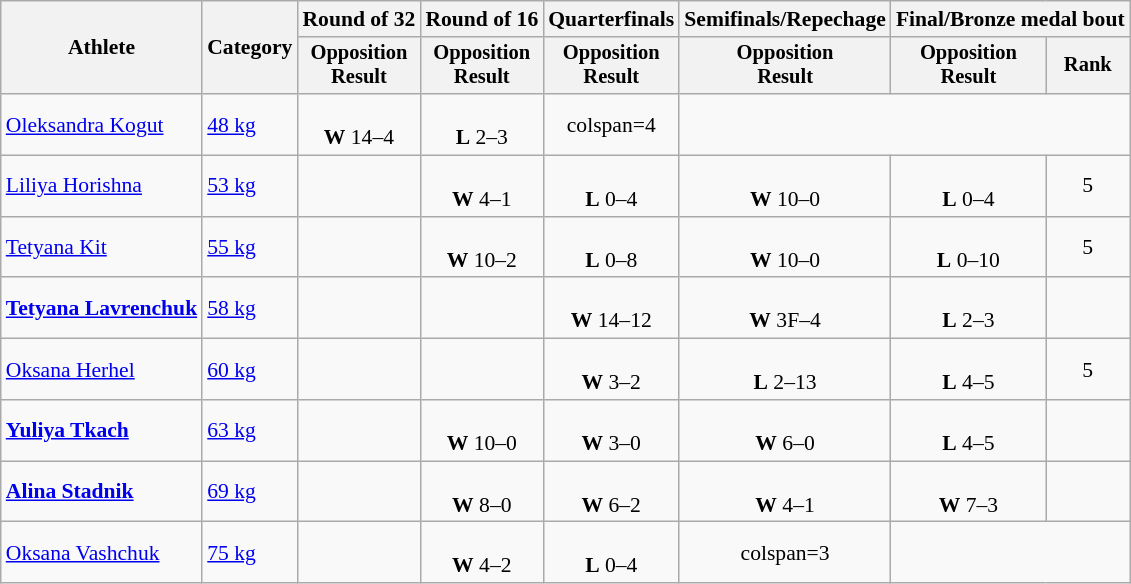<table class="wikitable" style="text-align:center; font-size:90%">
<tr>
<th rowspan=2>Athlete</th>
<th rowspan=2>Category</th>
<th>Round of 32</th>
<th>Round of 16</th>
<th>Quarterfinals</th>
<th>Semifinals/Repechage</th>
<th colspan=2>Final/Bronze medal bout</th>
</tr>
<tr style="font-size:95%">
<th>Opposition<br>Result</th>
<th>Opposition<br>Result</th>
<th>Opposition<br>Result</th>
<th>Opposition<br>Result</th>
<th>Opposition<br>Result</th>
<th>Rank</th>
</tr>
<tr>
<td align=left><a href='#'>Oleksandra Kogut</a></td>
<td align=left><a href='#'>48 kg</a></td>
<td><br> <strong>W</strong> 14–4</td>
<td><br> <strong>L</strong> 2–3</td>
<td>colspan=4 </td>
</tr>
<tr>
<td align=left><a href='#'>Liliya Horishna</a></td>
<td align=left><a href='#'>53 kg</a></td>
<td></td>
<td><br> <strong>W</strong> 4–1</td>
<td><br> <strong>L</strong> 0–4</td>
<td><br> <strong>W</strong> 10–0</td>
<td><br> <strong>L</strong> 0–4</td>
<td>5</td>
</tr>
<tr>
<td align=left><a href='#'>Tetyana Kit</a></td>
<td align=left><a href='#'>55 kg</a></td>
<td></td>
<td><br> <strong>W</strong> 10–2</td>
<td><br> <strong>L</strong> 0–8</td>
<td><br> <strong>W</strong> 10–0</td>
<td><br> <strong>L</strong> 0–10</td>
<td>5</td>
</tr>
<tr>
<td align=left><strong><a href='#'>Tetyana Lavrenchuk</a></strong></td>
<td align=left><a href='#'>58 kg</a></td>
<td></td>
<td></td>
<td><br> <strong>W</strong> 14–12</td>
<td><br> <strong>W</strong> 3F–4</td>
<td><br> <strong>L</strong> 2–3</td>
<td></td>
</tr>
<tr>
<td align=left><a href='#'>Oksana Herhel</a></td>
<td align=left><a href='#'>60 kg</a></td>
<td></td>
<td></td>
<td><br> <strong>W</strong> 3–2</td>
<td><br> <strong>L</strong> 2–13</td>
<td><br> <strong>L</strong> 4–5</td>
<td>5</td>
</tr>
<tr>
<td align=left><strong><a href='#'>Yuliya Tkach</a></strong></td>
<td align=left><a href='#'>63 kg</a></td>
<td></td>
<td><br> <strong>W</strong> 10–0</td>
<td><br> <strong>W</strong> 3–0</td>
<td><br> <strong>W</strong> 6–0</td>
<td><br> <strong>L</strong> 4–5</td>
<td></td>
</tr>
<tr>
<td align=left><strong><a href='#'>Alina Stadnik</a></strong></td>
<td align=left><a href='#'>69 kg</a></td>
<td></td>
<td><br> <strong>W</strong> 8–0</td>
<td><br> <strong>W</strong> 6–2</td>
<td><br> <strong>W</strong> 4–1</td>
<td><br> <strong>W</strong> 7–3</td>
<td></td>
</tr>
<tr>
<td align=left><a href='#'>Oksana Vashchuk</a></td>
<td align=left><a href='#'>75 kg</a></td>
<td></td>
<td><br> <strong>W</strong> 4–2</td>
<td><br> <strong>L</strong> 0–4</td>
<td>colspan=3 </td>
</tr>
</table>
